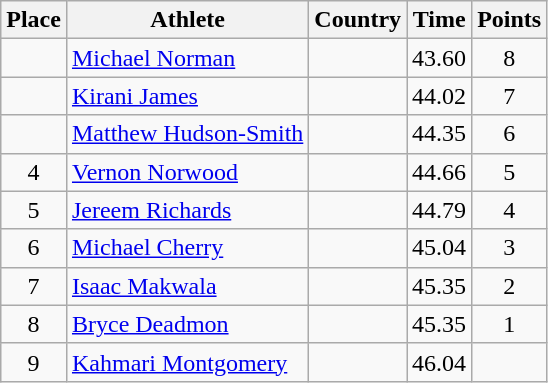<table class="wikitable">
<tr>
<th>Place</th>
<th>Athlete</th>
<th>Country</th>
<th>Time</th>
<th>Points</th>
</tr>
<tr>
<td align=center></td>
<td><a href='#'>Michael Norman</a></td>
<td></td>
<td>43.60</td>
<td align=center>8</td>
</tr>
<tr>
<td align=center></td>
<td><a href='#'>Kirani James</a></td>
<td></td>
<td>44.02</td>
<td align=center>7</td>
</tr>
<tr>
<td align=center></td>
<td><a href='#'>Matthew Hudson-Smith</a></td>
<td></td>
<td>44.35</td>
<td align=center>6</td>
</tr>
<tr>
<td align=center>4</td>
<td><a href='#'>Vernon Norwood</a></td>
<td></td>
<td>44.66</td>
<td align=center>5</td>
</tr>
<tr>
<td align=center>5</td>
<td><a href='#'>Jereem Richards</a></td>
<td></td>
<td>44.79</td>
<td align=center>4</td>
</tr>
<tr>
<td align=center>6</td>
<td><a href='#'>Michael Cherry</a></td>
<td></td>
<td>45.04</td>
<td align=center>3</td>
</tr>
<tr>
<td align=center>7</td>
<td><a href='#'>Isaac Makwala</a></td>
<td></td>
<td>45.35</td>
<td align=center>2</td>
</tr>
<tr>
<td align=center>8</td>
<td><a href='#'>Bryce Deadmon</a></td>
<td></td>
<td>45.35</td>
<td align=center>1</td>
</tr>
<tr>
<td align=center>9</td>
<td><a href='#'>Kahmari Montgomery</a></td>
<td></td>
<td>46.04</td>
<td align=center></td>
</tr>
</table>
